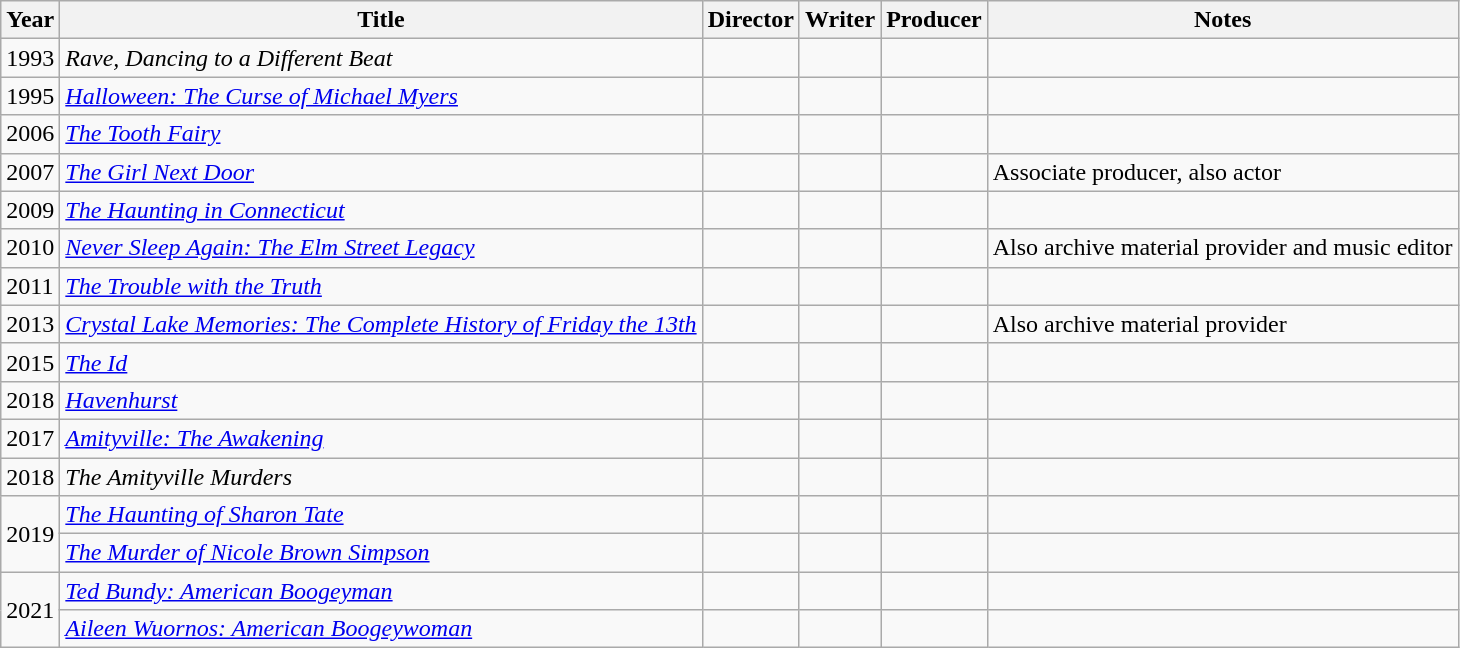<table class="wikitable sortable">
<tr>
<th>Year</th>
<th>Title</th>
<th>Director</th>
<th>Writer</th>
<th>Producer</th>
<th>Notes</th>
</tr>
<tr>
<td>1993</td>
<td><em>Rave, Dancing to a Different Beat</em></td>
<td></td>
<td></td>
<td></td>
<td></td>
</tr>
<tr>
<td>1995</td>
<td><em><a href='#'>Halloween: The Curse of Michael Myers</a></em></td>
<td></td>
<td></td>
<td></td>
<td></td>
</tr>
<tr>
<td>2006</td>
<td><em><a href='#'>The Tooth Fairy</a></em></td>
<td></td>
<td></td>
<td></td>
<td></td>
</tr>
<tr>
<td>2007</td>
<td><em><a href='#'>The Girl Next Door</a></em></td>
<td></td>
<td></td>
<td></td>
<td>Associate producer, also actor</td>
</tr>
<tr>
<td>2009</td>
<td><em><a href='#'>The Haunting in Connecticut</a></em></td>
<td></td>
<td></td>
<td></td>
<td></td>
</tr>
<tr>
<td>2010</td>
<td><em><a href='#'>Never Sleep Again: The Elm Street Legacy</a></em></td>
<td></td>
<td></td>
<td></td>
<td>Also archive material provider and music editor</td>
</tr>
<tr>
<td>2011</td>
<td><em><a href='#'>The Trouble with the Truth</a></em></td>
<td></td>
<td></td>
<td></td>
<td></td>
</tr>
<tr>
<td>2013</td>
<td><em><a href='#'>Crystal Lake Memories: The Complete History of Friday the 13th</a></em></td>
<td></td>
<td></td>
<td></td>
<td>Also archive material provider</td>
</tr>
<tr>
<td>2015</td>
<td><em><a href='#'>The Id</a></em></td>
<td></td>
<td></td>
<td></td>
<td></td>
</tr>
<tr>
<td>2018</td>
<td><em><a href='#'>Havenhurst</a></em></td>
<td></td>
<td></td>
<td></td>
<td></td>
</tr>
<tr>
<td>2017</td>
<td><em><a href='#'>Amityville: The Awakening</a></em></td>
<td></td>
<td></td>
<td></td>
<td></td>
</tr>
<tr>
<td>2018</td>
<td><em>The Amityville Murders</em></td>
<td></td>
<td></td>
<td></td>
<td></td>
</tr>
<tr>
<td rowspan="2">2019</td>
<td><em><a href='#'>The Haunting of Sharon Tate</a></em></td>
<td></td>
<td></td>
<td></td>
<td></td>
</tr>
<tr>
<td><em><a href='#'>The Murder of Nicole Brown Simpson</a></em></td>
<td></td>
<td></td>
<td></td>
<td></td>
</tr>
<tr>
<td rowspan="2">2021</td>
<td><em><a href='#'>Ted Bundy: American Boogeyman</a></em></td>
<td></td>
<td></td>
<td></td>
<td></td>
</tr>
<tr>
<td><em><a href='#'>Aileen Wuornos: American Boogeywoman</a></em></td>
<td></td>
<td></td>
<td></td>
<td></td>
</tr>
</table>
